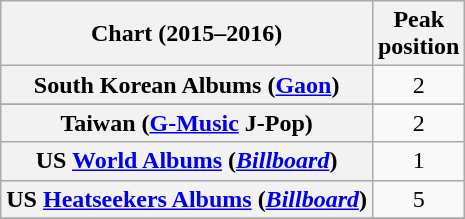<table class="wikitable sortable plainrowheaders">
<tr>
<th scope="col">Chart (2015–2016)</th>
<th scope="col">Peak<br>position</th>
</tr>
<tr>
<th scope="row">South Korean Albums (<a href='#'>Gaon</a>)</th>
<td align="center">2</td>
</tr>
<tr>
</tr>
<tr>
<th scope="row">Taiwan (<a href='#'>G-Music</a> J-Pop)</th>
<td align="center">2</td>
</tr>
<tr>
<th scope="row">US <a href='#'>World Albums</a> (<a href='#'><em>Billboard</em></a>)</th>
<td style="text-align:center">1</td>
</tr>
<tr>
<th scope="row">US <a href='#'>Heatseekers Albums</a> (<a href='#'><em>Billboard</em></a>)</th>
<td style="text-align:center">5</td>
</tr>
<tr>
</tr>
</table>
